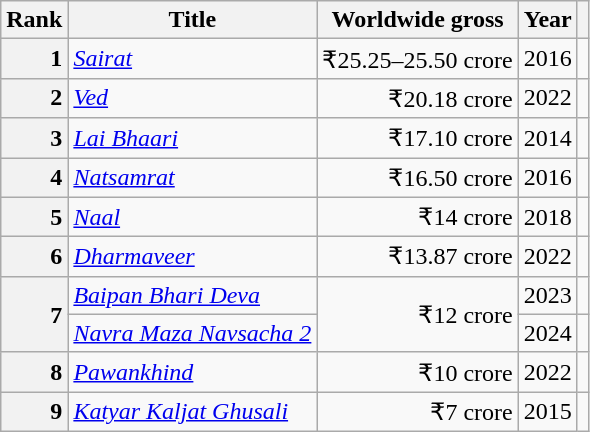<table class="wikitable sortable plainrowheaders">
<tr>
<th scope="col">Rank</th>
<th scope="col">Title</th>
<th scope="col">Worldwide gross</th>
<th scope="col">Year</th>
<th scope="col" class="unsortable"></th>
</tr>
<tr>
<th scope="row" style=text-align:right>1</th>
<td><em><a href='#'>Sairat</a></em></td>
<td align="right">₹25.25–25.50 crore</td>
<td align="center">2016</td>
<td align="center"></td>
</tr>
<tr>
<th scope="row" style=text-align:right>2</th>
<td><a href='#'><em>Ved</em></a></td>
<td align="right">₹20.18 crore</td>
<td align="center">2022</td>
<td align="center"></td>
</tr>
<tr>
<th scope="row" style=text-align:right>3</th>
<td><em><a href='#'>Lai Bhaari</a></em></td>
<td align="right">₹17.10 crore</td>
<td align="center">2014</td>
<td align="center"></td>
</tr>
<tr>
<th scope="row" style=text-align:right>4</th>
<td><em><a href='#'>Natsamrat</a></em></td>
<td align="right">₹16.50 crore</td>
<td align="center">2016</td>
<td align="center"></td>
</tr>
<tr>
<th scope="row" style=text-align:right>5</th>
<td><a href='#'><em>Naal</em></a></td>
<td align="right">₹14 crore</td>
<td align="center">2018</td>
<td align="center"></td>
</tr>
<tr>
<th scope="row" style="text-align:right">6</th>
<td><em><a href='#'>Dharmaveer</a></em></td>
<td align="right">₹13.87 crore</td>
<td align="center">2022</td>
<td align="center"></td>
</tr>
<tr>
<th rowspan="2" scope="row" style="text-align:right">7</th>
<td><em><a href='#'>Baipan Bhari Deva</a></em></td>
<td rowspan="2" align="right">₹12 crore</td>
<td align="center">2023</td>
<td align="center"></td>
</tr>
<tr>
<td><em><a href='#'>Navra Maza Navsacha 2</a></em></td>
<td align="center">2024</td>
<td align="center"></td>
</tr>
<tr>
<th scope="row" style="text-align:right">8</th>
<td><em><a href='#'>Pawankhind</a></em></td>
<td align="right">₹10 crore</td>
<td align="center">2022</td>
<td align="center"></td>
</tr>
<tr>
<th scope="row" style="text-align:right">9</th>
<td><a href='#'><em>Katyar Kaljat Ghusali</em></a></td>
<td align="right">₹7 crore</td>
<td align="center">2015</td>
<td align="center"></td>
</tr>
</table>
